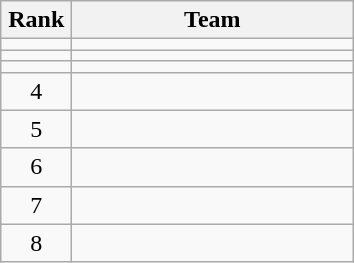<table class="wikitable" style="text-align: center;">
<tr>
<th width=40>Rank</th>
<th width=180>Team</th>
</tr>
<tr>
<td></td>
<td align=left></td>
</tr>
<tr>
<td></td>
<td align=left></td>
</tr>
<tr>
<td></td>
<td align=left></td>
</tr>
<tr>
<td>4</td>
<td align=left></td>
</tr>
<tr>
<td>5</td>
<td align=left></td>
</tr>
<tr>
<td>6</td>
<td align=left></td>
</tr>
<tr>
<td>7</td>
<td align=left></td>
</tr>
<tr>
<td>8</td>
<td align=left></td>
</tr>
</table>
